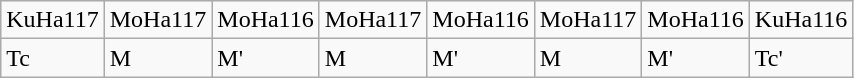<table class="wikitable">
<tr>
<td>KuHa117</td>
<td>MoHa117</td>
<td>MoHa116</td>
<td>MoHa117</td>
<td>MoHa116</td>
<td>MoHa117</td>
<td>MoHa116</td>
<td>KuHa116</td>
</tr>
<tr>
<td>Tc</td>
<td>M</td>
<td>M'</td>
<td>M</td>
<td>M'</td>
<td>M</td>
<td>M'</td>
<td>Tc'</td>
</tr>
</table>
